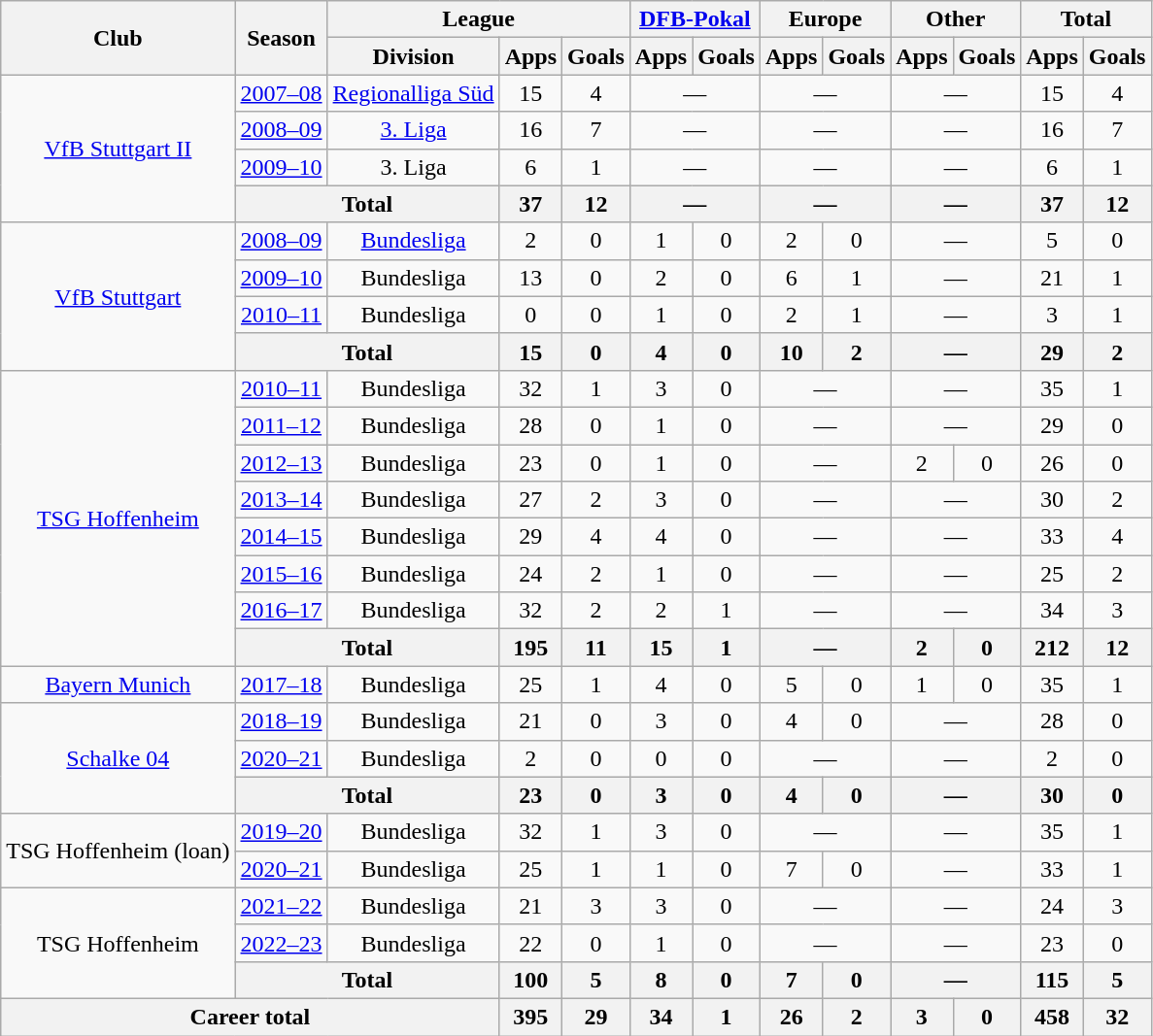<table class="wikitable" style="text-align:center">
<tr>
<th rowspan="2">Club</th>
<th rowspan="2">Season</th>
<th colspan="3">League</th>
<th colspan="2"><a href='#'>DFB-Pokal</a></th>
<th colspan="2">Europe</th>
<th colspan="2">Other</th>
<th colspan="2">Total</th>
</tr>
<tr>
<th>Division</th>
<th>Apps</th>
<th>Goals</th>
<th>Apps</th>
<th>Goals</th>
<th>Apps</th>
<th>Goals</th>
<th>Apps</th>
<th>Goals</th>
<th>Apps</th>
<th>Goals</th>
</tr>
<tr>
<td rowspan="4"><a href='#'>VfB Stuttgart II</a></td>
<td><a href='#'>2007–08</a></td>
<td><a href='#'>Regionalliga Süd</a></td>
<td>15</td>
<td>4</td>
<td colspan="2">—</td>
<td colspan="2">—</td>
<td colspan="2">—</td>
<td>15</td>
<td>4</td>
</tr>
<tr>
<td><a href='#'>2008–09</a></td>
<td><a href='#'>3. Liga</a></td>
<td>16</td>
<td>7</td>
<td colspan="2">—</td>
<td colspan="2">—</td>
<td colspan="2">—</td>
<td>16</td>
<td>7</td>
</tr>
<tr>
<td><a href='#'>2009–10</a></td>
<td>3. Liga</td>
<td>6</td>
<td>1</td>
<td colspan="2">—</td>
<td colspan="2">—</td>
<td colspan="2">—</td>
<td>6</td>
<td>1</td>
</tr>
<tr>
<th colspan="2">Total</th>
<th>37</th>
<th>12</th>
<th colspan="2">—</th>
<th colspan="2">—</th>
<th colspan="2">—</th>
<th>37</th>
<th>12</th>
</tr>
<tr>
<td rowspan="4"><a href='#'>VfB Stuttgart</a></td>
<td><a href='#'>2008–09</a></td>
<td><a href='#'>Bundesliga</a></td>
<td>2</td>
<td>0</td>
<td>1</td>
<td>0</td>
<td>2</td>
<td>0</td>
<td colspan="2">—</td>
<td>5</td>
<td>0</td>
</tr>
<tr>
<td><a href='#'>2009–10</a></td>
<td>Bundesliga</td>
<td>13</td>
<td>0</td>
<td>2</td>
<td>0</td>
<td>6</td>
<td>1</td>
<td colspan="2">—</td>
<td>21</td>
<td>1</td>
</tr>
<tr>
<td><a href='#'>2010–11</a></td>
<td>Bundesliga</td>
<td>0</td>
<td>0</td>
<td>1</td>
<td>0</td>
<td>2</td>
<td>1</td>
<td colspan="2">—</td>
<td>3</td>
<td>1</td>
</tr>
<tr>
<th colspan="2">Total</th>
<th>15</th>
<th>0</th>
<th>4</th>
<th>0</th>
<th>10</th>
<th>2</th>
<th colspan="2">—</th>
<th>29</th>
<th>2</th>
</tr>
<tr>
<td rowspan="8"><a href='#'>TSG Hoffenheim</a></td>
<td><a href='#'>2010–11</a></td>
<td>Bundesliga</td>
<td>32</td>
<td>1</td>
<td>3</td>
<td>0</td>
<td colspan="2">—</td>
<td colspan="2">—</td>
<td>35</td>
<td>1</td>
</tr>
<tr>
<td><a href='#'>2011–12</a></td>
<td>Bundesliga</td>
<td>28</td>
<td>0</td>
<td>1</td>
<td>0</td>
<td colspan="2">—</td>
<td colspan="2">—</td>
<td>29</td>
<td>0</td>
</tr>
<tr>
<td><a href='#'>2012–13</a></td>
<td>Bundesliga</td>
<td>23</td>
<td>0</td>
<td>1</td>
<td>0</td>
<td colspan="2">—</td>
<td>2</td>
<td>0</td>
<td>26</td>
<td>0</td>
</tr>
<tr>
<td><a href='#'>2013–14</a></td>
<td>Bundesliga</td>
<td>27</td>
<td>2</td>
<td>3</td>
<td>0</td>
<td colspan="2">—</td>
<td colspan="2">—</td>
<td>30</td>
<td>2</td>
</tr>
<tr>
<td><a href='#'>2014–15</a></td>
<td>Bundesliga</td>
<td>29</td>
<td>4</td>
<td>4</td>
<td>0</td>
<td colspan="2">—</td>
<td colspan="2">—</td>
<td>33</td>
<td>4</td>
</tr>
<tr>
<td><a href='#'>2015–16</a></td>
<td>Bundesliga</td>
<td>24</td>
<td>2</td>
<td>1</td>
<td>0</td>
<td colspan="2">—</td>
<td colspan="2">—</td>
<td>25</td>
<td>2</td>
</tr>
<tr>
<td><a href='#'>2016–17</a></td>
<td>Bundesliga</td>
<td>32</td>
<td>2</td>
<td>2</td>
<td>1</td>
<td colspan="2">—</td>
<td colspan="2">—</td>
<td>34</td>
<td>3</td>
</tr>
<tr>
<th colspan="2">Total</th>
<th>195</th>
<th>11</th>
<th>15</th>
<th>1</th>
<th colspan="2">—</th>
<th>2</th>
<th>0</th>
<th>212</th>
<th>12</th>
</tr>
<tr>
<td><a href='#'>Bayern Munich</a></td>
<td><a href='#'>2017–18</a></td>
<td>Bundesliga</td>
<td>25</td>
<td>1</td>
<td>4</td>
<td>0</td>
<td>5</td>
<td>0</td>
<td>1</td>
<td>0</td>
<td>35</td>
<td>1</td>
</tr>
<tr>
<td rowspan="3"><a href='#'>Schalke 04</a></td>
<td><a href='#'>2018–19</a></td>
<td>Bundesliga</td>
<td>21</td>
<td>0</td>
<td>3</td>
<td>0</td>
<td>4</td>
<td>0</td>
<td colspan="2">—</td>
<td>28</td>
<td>0</td>
</tr>
<tr>
<td><a href='#'>2020–21</a></td>
<td>Bundesliga</td>
<td>2</td>
<td>0</td>
<td>0</td>
<td>0</td>
<td colspan="2">—</td>
<td colspan="2">—</td>
<td>2</td>
<td>0</td>
</tr>
<tr>
<th colspan="2">Total</th>
<th>23</th>
<th>0</th>
<th>3</th>
<th>0</th>
<th>4</th>
<th>0</th>
<th colspan="2">—</th>
<th>30</th>
<th>0</th>
</tr>
<tr>
<td rowspan="2">TSG Hoffenheim (loan)</td>
<td><a href='#'>2019–20</a></td>
<td>Bundesliga</td>
<td>32</td>
<td>1</td>
<td>3</td>
<td>0</td>
<td colspan="2">—</td>
<td colspan="2">—</td>
<td>35</td>
<td>1</td>
</tr>
<tr>
<td><a href='#'>2020–21</a></td>
<td>Bundesliga</td>
<td>25</td>
<td>1</td>
<td>1</td>
<td>0</td>
<td>7</td>
<td>0</td>
<td colspan="2">—</td>
<td>33</td>
<td>1</td>
</tr>
<tr>
<td rowspan="3">TSG Hoffenheim</td>
<td><a href='#'>2021–22</a></td>
<td>Bundesliga</td>
<td>21</td>
<td>3</td>
<td>3</td>
<td>0</td>
<td colspan="2">—</td>
<td colspan="2">—</td>
<td>24</td>
<td>3</td>
</tr>
<tr>
<td><a href='#'>2022–23</a></td>
<td>Bundesliga</td>
<td>22</td>
<td>0</td>
<td>1</td>
<td>0</td>
<td colspan="2">—</td>
<td colspan="2">—</td>
<td>23</td>
<td>0</td>
</tr>
<tr>
<th colspan="2">Total</th>
<th>100</th>
<th>5</th>
<th>8</th>
<th>0</th>
<th>7</th>
<th>0</th>
<th colspan="2">—</th>
<th>115</th>
<th>5</th>
</tr>
<tr>
<th colspan="3">Career total</th>
<th>395</th>
<th>29</th>
<th>34</th>
<th>1</th>
<th>26</th>
<th>2</th>
<th>3</th>
<th>0</th>
<th>458</th>
<th>32</th>
</tr>
</table>
